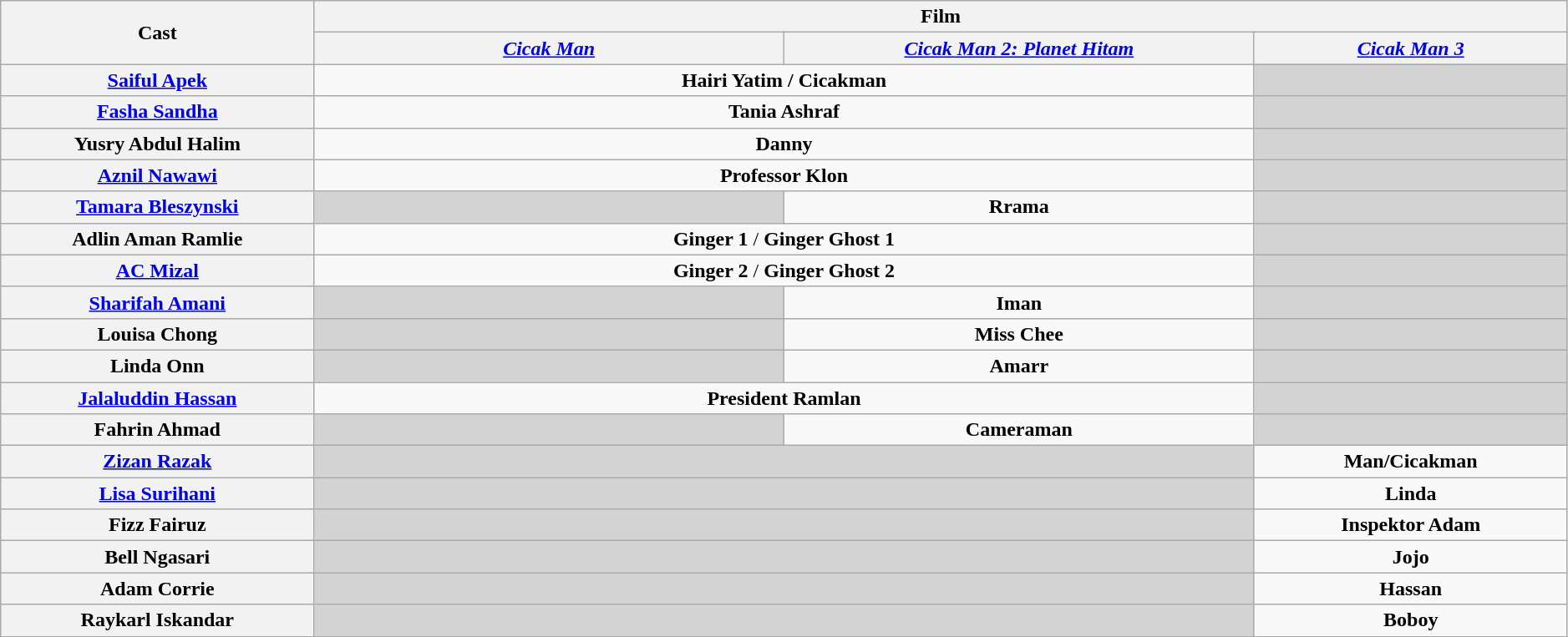<table class="wikitable" style="text-align:center" width=99%>
<tr>
<th rowspan="2" width="20%">Cast</th>
<th colspan="3" align="center">Film</th>
</tr>
<tr>
<th align="center" width="30%"><em><a href='#'>Cicak Man</a></em></th>
<th align="center" width="30%"><em><a href='#'>Cicak Man 2: Planet Hitam</a></em></th>
<th aligh="center" width="30%"><em><a href='#'>Cicak Man 3</a></em></th>
</tr>
<tr>
<th><a href='#'>Saiful Apek</a></th>
<td colspan="2"><strong>Hairi Yatim / Cicakman</strong></td>
<td colspan="1" style="background-color:lightgrey;"> </td>
</tr>
<tr>
<th><a href='#'>Fasha Sandha</a></th>
<td colspan="2"><strong>Tania Ashraf</strong></td>
<td colspan="1" style="background-color:lightgrey;"> </td>
</tr>
<tr>
<th>Yusry Abdul Halim</th>
<td colspan="2"><strong>Danny</strong></td>
<td colspan="1" style="background-color:lightgrey;"> </td>
</tr>
<tr>
<th><a href='#'>Aznil Nawawi</a></th>
<td colspan="2"><strong>Professor Klon</strong></td>
<td colspan="1" style="background-color:lightgrey;"> </td>
</tr>
<tr>
<th><a href='#'>Tamara Bleszynski</a></th>
<td colspan="1" style="background-color:lightgrey;"> </td>
<td><strong>Rrama</strong></td>
<td colspan="1" style="background-color:lightgrey;"> </td>
</tr>
<tr>
<th>Adlin Aman Ramlie</th>
<td colspan="2"><strong>Ginger 1</strong> / <strong>Ginger Ghost 1</strong></td>
<td colspan="1" style="background-color:lightgrey;"> </td>
</tr>
<tr>
<th><a href='#'>AC Mizal</a></th>
<td colspan="2"><strong>Ginger 2</strong> / <strong>Ginger Ghost 2</strong></td>
<td colspan="1" style="background-color:lightgrey;"> </td>
</tr>
<tr>
<th><a href='#'>Sharifah Amani</a></th>
<td colspan="1" style="background-color:lightgrey;"> </td>
<td><strong>Iman</strong></td>
<td colspan="1" style="background-color:lightgrey;"> </td>
</tr>
<tr>
<th>Louisa Chong</th>
<td colspan="1" style="background-color:lightgrey;"> </td>
<td><strong>Miss Chee</strong></td>
<td colspan="1" style="background-color:lightgrey;"> </td>
</tr>
<tr>
<th>Linda Onn</th>
<td colspan="1" style="background-color:lightgrey;"> </td>
<td><strong>Amarr</strong></td>
<td colspan="1" style="background-color:lightgrey;"> </td>
</tr>
<tr>
<th><a href='#'>Jalaluddin Hassan</a></th>
<td colspan="2"><strong>President Ramlan</strong></td>
<td colspan="1" style="background-color:lightgrey;"> </td>
</tr>
<tr>
<th>Fahrin Ahmad</th>
<td colspan="1" style="background-color:lightgrey;"> </td>
<td><strong>Cameraman</strong></td>
<td colspan="1" style="background-color:lightgrey;"> </td>
</tr>
<tr>
<th><a href='#'>Zizan Razak</a></th>
<td colspan="2" style="background-color:lightgrey;"> </td>
<td><strong>Man/Cicakman</strong></td>
</tr>
<tr>
<th><a href='#'>Lisa Surihani</a></th>
<td colspan="2" style="background-color:lightgrey;"> </td>
<td><strong>Linda</strong></td>
</tr>
<tr>
<th>Fizz Fairuz</th>
<td colspan="2" style="background-color:lightgrey;"> </td>
<td><strong>Inspektor Adam</strong></td>
</tr>
<tr>
<th>Bell Ngasari</th>
<td colspan="2" style="background-color:lightgrey;"> </td>
<td><strong>Jojo</strong></td>
</tr>
<tr>
<th>Adam Corrie</th>
<td colspan="2" style="background-color:lightgrey;"> </td>
<td><strong>Hassan</strong></td>
</tr>
<tr>
<th>Raykarl Iskandar</th>
<td colspan="2" style="background-color:lightgrey;"> </td>
<td><strong>Boboy</strong></td>
</tr>
<tr>
</tr>
</table>
